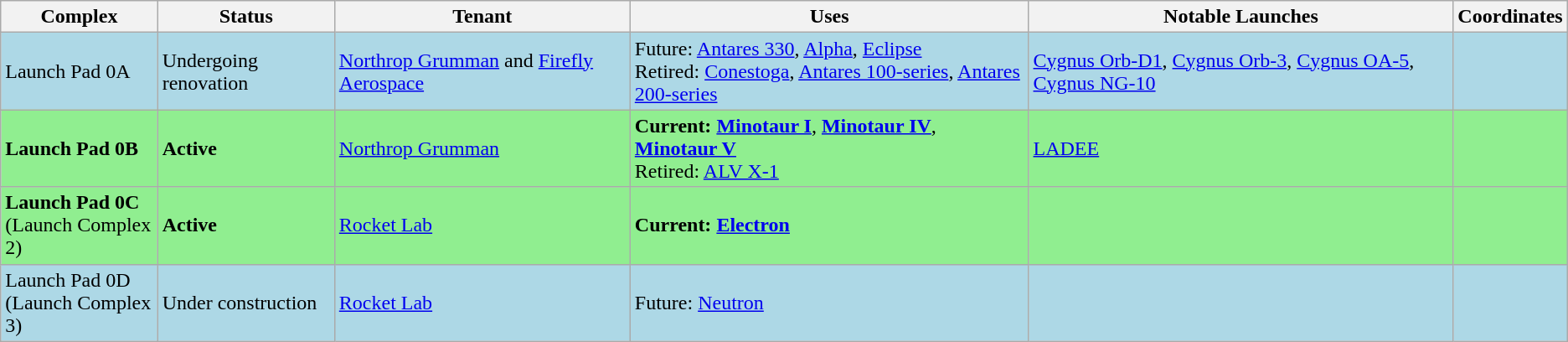<table class="wikitable">
<tr>
<th>Complex</th>
<th>Status</th>
<th>Tenant</th>
<th>Uses</th>
<th>Notable Launches</th>
<th>Coordinates</th>
</tr>
<tr bgcolor="lightblue">
<td>Launch Pad 0A</td>
<td>Undergoing renovation</td>
<td><a href='#'>Northrop Grumman</a> and <a href='#'>Firefly Aerospace</a></td>
<td>Future: <a href='#'>Antares 330</a>, <a href='#'>Alpha</a>, <a href='#'>Eclipse</a><br>Retired: <a href='#'>Conestoga</a>, <a href='#'>Antares 100-series</a>, <a href='#'>Antares 200-series</a></td>
<td><a href='#'>Cygnus Orb-D1</a>, <a href='#'>Cygnus Orb-3</a>, <a href='#'>Cygnus OA-5</a>, <a href='#'>Cygnus NG-10</a></td>
<td></td>
</tr>
<tr bgcolor="lightgreen">
<td><strong>Launch Pad 0B</strong></td>
<td><strong>Active</strong></td>
<td><a href='#'>Northrop Grumman</a></td>
<td><strong>Current: <a href='#'>Minotaur I</a></strong>, <strong><a href='#'>Minotaur IV</a></strong>, <strong><a href='#'>Minotaur V</a></strong><br>Retired: <a href='#'>ALV X-1</a></td>
<td><a href='#'>LADEE</a></td>
<td></td>
</tr>
<tr bgcolor="lightgreen">
<td><strong>Launch Pad 0C</strong><br>(Launch Complex 2)</td>
<td><strong>Active</strong></td>
<td><a href='#'>Rocket Lab</a></td>
<td><strong>Current: <a href='#'>Electron</a></strong></td>
<td></td>
<td></td>
</tr>
<tr bgcolor="lightblue">
<td>Launch Pad 0D<br>(Launch Complex 3)</td>
<td>Under construction</td>
<td><a href='#'>Rocket Lab</a></td>
<td>Future: <a href='#'>Neutron</a></td>
<td></td>
<td></td>
</tr>
</table>
